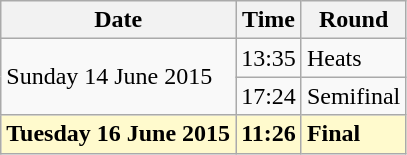<table class="wikitable">
<tr>
<th>Date</th>
<th>Time</th>
<th>Round</th>
</tr>
<tr>
<td rowspan=2>Sunday 14 June 2015</td>
<td>13:35</td>
<td>Heats</td>
</tr>
<tr>
<td>17:24</td>
<td>Semifinal</td>
</tr>
<tr>
<td style=background:lemonchiffon><strong>Tuesday 16 June 2015</strong></td>
<td style=background:lemonchiffon><strong>11:26</strong></td>
<td style=background:lemonchiffon><strong>Final</strong></td>
</tr>
</table>
